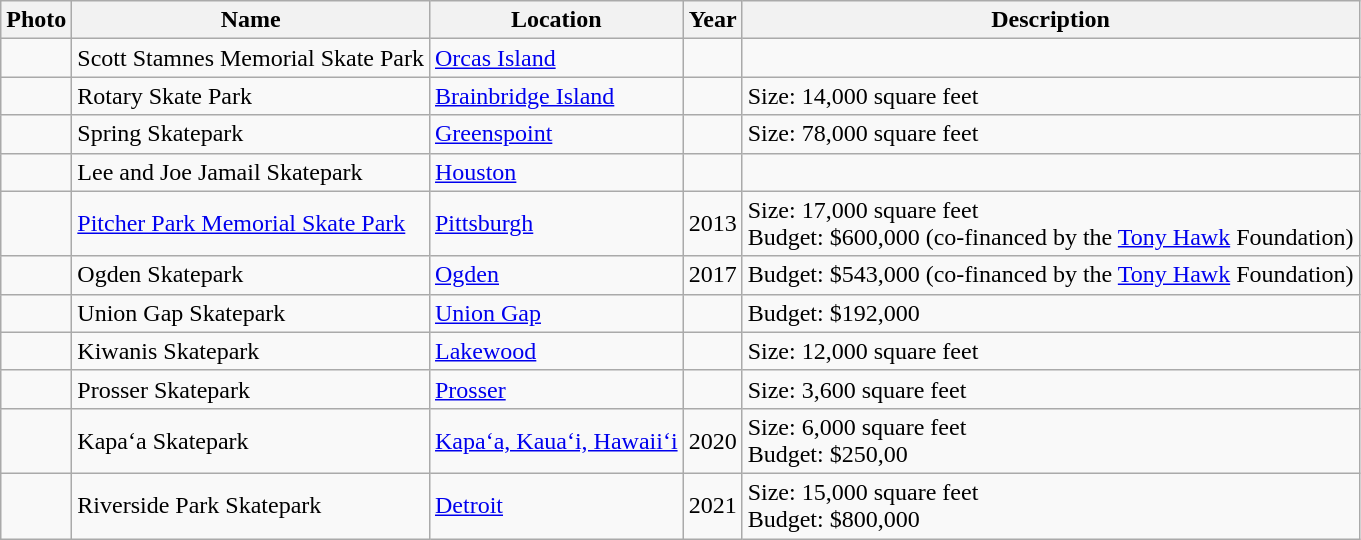<table class="wikitable">
<tr>
<th>Photo</th>
<th>Name</th>
<th>Location</th>
<th>Year</th>
<th>Description</th>
</tr>
<tr>
<td></td>
<td>Scott Stamnes Memorial Skate Park</td>
<td><a href='#'>Orcas Island</a></td>
<td></td>
<td></td>
</tr>
<tr>
<td></td>
<td>Rotary Skate Park</td>
<td><a href='#'>Brainbridge Island</a></td>
<td></td>
<td>Size: 14,000 square feet</td>
</tr>
<tr>
<td></td>
<td>Spring Skatepark</td>
<td><a href='#'>Greenspoint</a></td>
<td></td>
<td>Size: 78,000 square feet</td>
</tr>
<tr>
<td></td>
<td>Lee and Joe Jamail Skatepark</td>
<td><a href='#'>Houston</a></td>
<td></td>
<td></td>
</tr>
<tr>
<td></td>
<td><a href='#'>Pitcher Park Memorial Skate Park</a></td>
<td><a href='#'>Pittsburgh</a></td>
<td>2013</td>
<td>Size: 17,000 square feet<br>Budget: $600,000 (co-financed by the <a href='#'>Tony Hawk</a> Foundation)</td>
</tr>
<tr>
<td></td>
<td>Ogden Skatepark</td>
<td><a href='#'>Ogden</a></td>
<td>2017</td>
<td>Budget: $543,000 (co-financed by the <a href='#'>Tony Hawk</a> Foundation)</td>
</tr>
<tr>
<td></td>
<td>Union Gap Skatepark</td>
<td><a href='#'>Union Gap</a></td>
<td></td>
<td>Budget: $192,000</td>
</tr>
<tr>
<td></td>
<td>Kiwanis Skatepark</td>
<td><a href='#'>Lakewood</a></td>
<td></td>
<td>Size: 12,000 square feet</td>
</tr>
<tr>
<td></td>
<td>Prosser Skatepark</td>
<td><a href='#'>Prosser</a></td>
<td></td>
<td>Size: 3,600 square feet</td>
</tr>
<tr>
<td></td>
<td>Kapa‘a Skatepark</td>
<td><a href='#'>Kapa‘a, Kaua‘i, Hawaii‘i</a></td>
<td>2020</td>
<td>Size: 6,000 square feet<br>Budget: $250,00</td>
</tr>
<tr>
<td></td>
<td>Riverside Park Skatepark</td>
<td><a href='#'>Detroit</a></td>
<td>2021</td>
<td>Size: 15,000 square feet<br>Budget: $800,000</td>
</tr>
</table>
